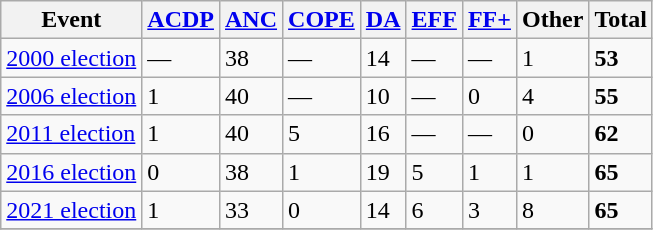<table class="wikitable">
<tr>
<th>Event</th>
<th><a href='#'>ACDP</a></th>
<th><a href='#'>ANC</a></th>
<th><a href='#'>COPE</a></th>
<th><a href='#'>DA</a></th>
<th><a href='#'>EFF</a></th>
<th><a href='#'>FF+</a></th>
<th>Other</th>
<th>Total</th>
</tr>
<tr>
<td><a href='#'>2000 election</a></td>
<td>—</td>
<td>38</td>
<td>—</td>
<td>14</td>
<td>—</td>
<td>—</td>
<td>1</td>
<td><strong>53</strong></td>
</tr>
<tr>
<td><a href='#'>2006 election</a></td>
<td>1</td>
<td>40</td>
<td>—</td>
<td>10</td>
<td>—</td>
<td>0</td>
<td>4</td>
<td><strong>55</strong></td>
</tr>
<tr>
<td><a href='#'>2011 election</a></td>
<td>1</td>
<td>40</td>
<td>5</td>
<td>16</td>
<td>—</td>
<td>—</td>
<td>0</td>
<td><strong>62</strong></td>
</tr>
<tr>
<td><a href='#'>2016 election</a></td>
<td>0</td>
<td>38</td>
<td>1</td>
<td>19</td>
<td>5</td>
<td>1</td>
<td>1</td>
<td><strong>65</strong></td>
</tr>
<tr>
<td><a href='#'>2021 election</a></td>
<td>1</td>
<td>33</td>
<td>0</td>
<td>14</td>
<td>6</td>
<td>3</td>
<td>8</td>
<td><strong>65</strong></td>
</tr>
<tr>
</tr>
</table>
